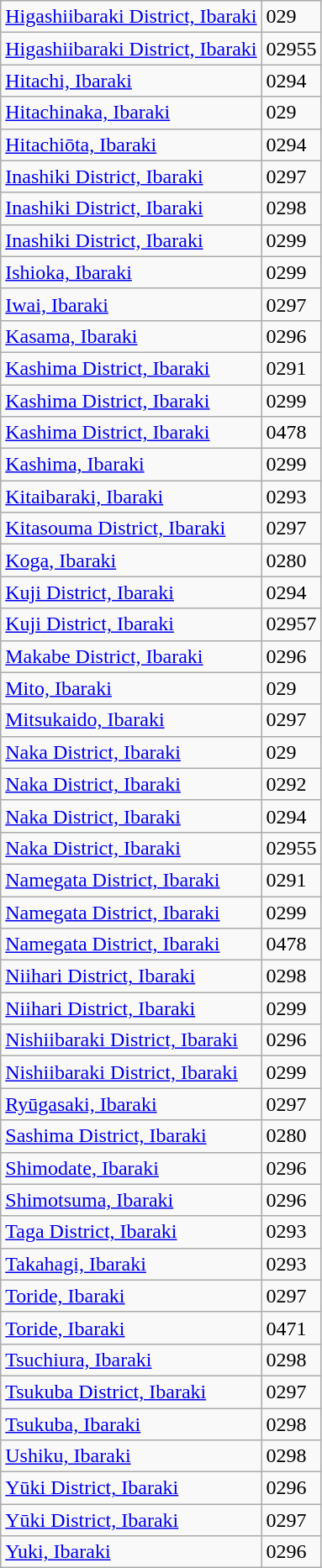<table class="wikitable">
<tr>
<td><a href='#'>Higashiibaraki District, Ibaraki</a></td>
<td>029</td>
</tr>
<tr>
<td><a href='#'>Higashiibaraki District, Ibaraki</a></td>
<td>02955</td>
</tr>
<tr>
<td><a href='#'>Hitachi, Ibaraki</a></td>
<td>0294</td>
</tr>
<tr>
<td><a href='#'>Hitachinaka, Ibaraki</a></td>
<td>029</td>
</tr>
<tr>
<td><a href='#'>Hitachiōta, Ibaraki</a></td>
<td>0294</td>
</tr>
<tr>
<td><a href='#'>Inashiki District, Ibaraki</a></td>
<td>0297</td>
</tr>
<tr>
<td><a href='#'>Inashiki District, Ibaraki</a></td>
<td>0298</td>
</tr>
<tr>
<td><a href='#'>Inashiki District, Ibaraki</a></td>
<td>0299</td>
</tr>
<tr>
<td><a href='#'>Ishioka, Ibaraki</a></td>
<td>0299</td>
</tr>
<tr>
<td><a href='#'>Iwai, Ibaraki</a></td>
<td>0297</td>
</tr>
<tr>
<td><a href='#'>Kasama, Ibaraki</a></td>
<td>0296</td>
</tr>
<tr>
<td><a href='#'>Kashima District, Ibaraki</a></td>
<td>0291</td>
</tr>
<tr>
<td><a href='#'>Kashima District, Ibaraki</a></td>
<td>0299</td>
</tr>
<tr>
<td><a href='#'>Kashima District, Ibaraki</a></td>
<td>0478</td>
</tr>
<tr>
<td><a href='#'>Kashima, Ibaraki</a></td>
<td>0299</td>
</tr>
<tr>
<td><a href='#'>Kitaibaraki, Ibaraki</a></td>
<td>0293</td>
</tr>
<tr>
<td><a href='#'>Kitasouma District, Ibaraki</a></td>
<td>0297</td>
</tr>
<tr>
<td><a href='#'>Koga, Ibaraki</a></td>
<td>0280</td>
</tr>
<tr>
<td><a href='#'>Kuji District, Ibaraki</a></td>
<td>0294</td>
</tr>
<tr>
<td><a href='#'>Kuji District, Ibaraki</a></td>
<td>02957</td>
</tr>
<tr>
<td><a href='#'>Makabe District, Ibaraki</a></td>
<td>0296</td>
</tr>
<tr>
<td><a href='#'>Mito, Ibaraki</a></td>
<td>029</td>
</tr>
<tr>
<td><a href='#'>Mitsukaido, Ibaraki</a></td>
<td>0297</td>
</tr>
<tr>
<td><a href='#'>Naka District, Ibaraki</a></td>
<td>029</td>
</tr>
<tr>
<td><a href='#'>Naka District, Ibaraki</a></td>
<td>0292</td>
</tr>
<tr>
<td><a href='#'>Naka District, Ibaraki</a></td>
<td>0294</td>
</tr>
<tr>
<td><a href='#'>Naka District, Ibaraki</a></td>
<td>02955</td>
</tr>
<tr>
<td><a href='#'>Namegata District, Ibaraki</a></td>
<td>0291</td>
</tr>
<tr>
<td><a href='#'>Namegata District, Ibaraki</a></td>
<td>0299</td>
</tr>
<tr>
<td><a href='#'>Namegata District, Ibaraki</a></td>
<td>0478</td>
</tr>
<tr>
<td><a href='#'>Niihari District, Ibaraki</a></td>
<td>0298</td>
</tr>
<tr>
<td><a href='#'>Niihari District, Ibaraki</a></td>
<td>0299</td>
</tr>
<tr>
<td><a href='#'>Nishiibaraki District, Ibaraki</a></td>
<td>0296</td>
</tr>
<tr>
<td><a href='#'>Nishiibaraki District, Ibaraki</a></td>
<td>0299</td>
</tr>
<tr>
<td><a href='#'>Ryūgasaki, Ibaraki</a></td>
<td>0297</td>
</tr>
<tr>
<td><a href='#'>Sashima District, Ibaraki</a></td>
<td>0280</td>
</tr>
<tr>
<td><a href='#'>Shimodate, Ibaraki</a></td>
<td>0296</td>
</tr>
<tr>
<td><a href='#'>Shimotsuma, Ibaraki</a></td>
<td>0296</td>
</tr>
<tr>
<td><a href='#'>Taga District, Ibaraki</a></td>
<td>0293</td>
</tr>
<tr>
<td><a href='#'>Takahagi, Ibaraki</a></td>
<td>0293</td>
</tr>
<tr>
<td><a href='#'>Toride, Ibaraki</a></td>
<td>0297</td>
</tr>
<tr>
<td><a href='#'>Toride, Ibaraki</a></td>
<td>0471</td>
</tr>
<tr>
<td><a href='#'>Tsuchiura, Ibaraki</a></td>
<td>0298</td>
</tr>
<tr>
<td><a href='#'>Tsukuba District, Ibaraki</a></td>
<td>0297</td>
</tr>
<tr>
<td><a href='#'>Tsukuba, Ibaraki</a></td>
<td>0298</td>
</tr>
<tr>
<td><a href='#'>Ushiku, Ibaraki</a></td>
<td>0298</td>
</tr>
<tr>
<td><a href='#'>Yūki District, Ibaraki</a></td>
<td>0296</td>
</tr>
<tr>
<td><a href='#'>Yūki District, Ibaraki</a></td>
<td>0297</td>
</tr>
<tr>
<td><a href='#'>Yuki, Ibaraki</a></td>
<td>0296</td>
</tr>
</table>
